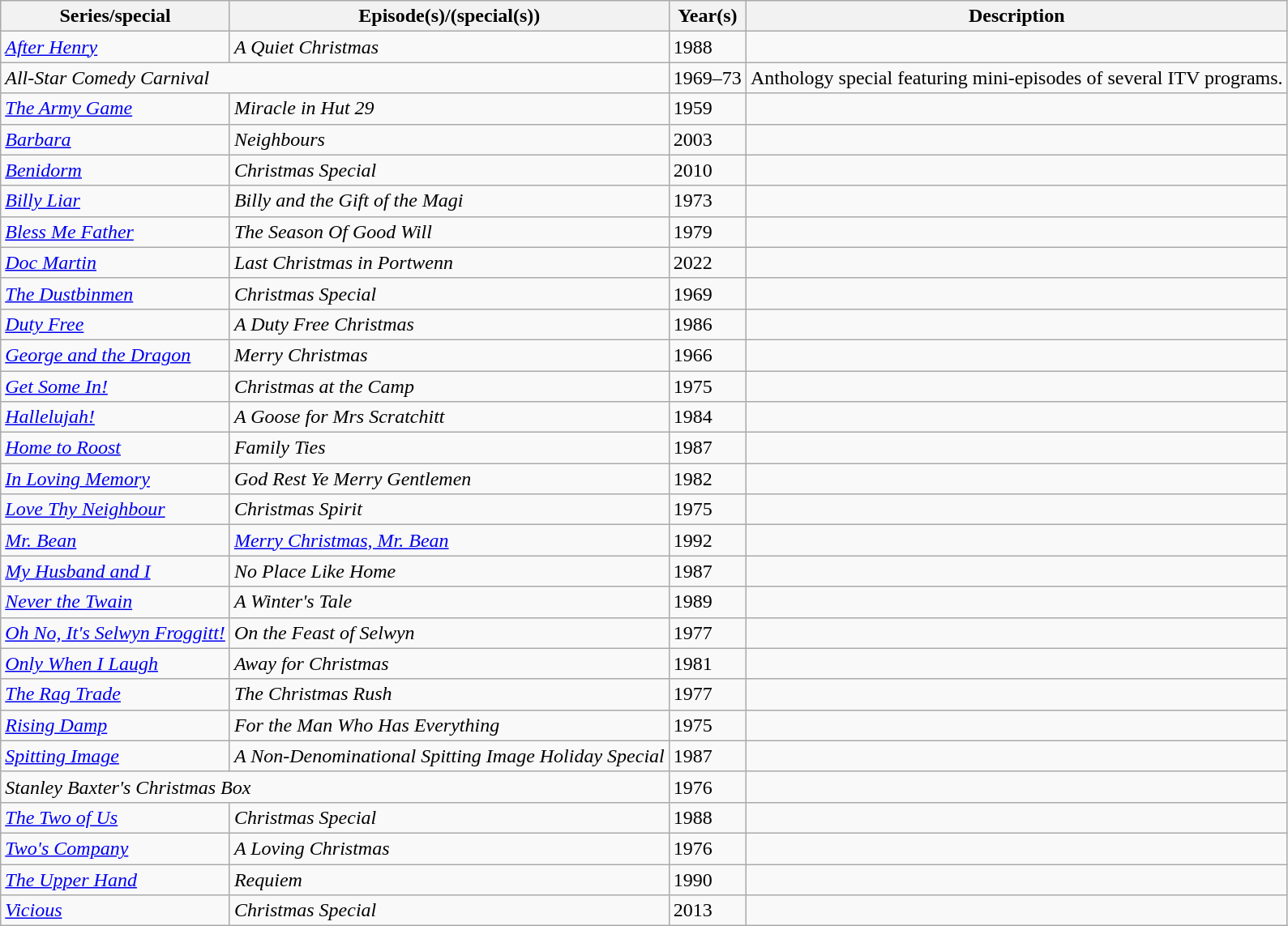<table class="wikitable sortable">
<tr>
<th>Series/special</th>
<th>Episode(s)/(special(s))</th>
<th>Year(s)</th>
<th>Description</th>
</tr>
<tr>
<td><em><a href='#'>After Henry</a></em></td>
<td><em>A Quiet Christmas</em></td>
<td>1988</td>
<td></td>
</tr>
<tr>
<td colspan="2"><em>All-Star Comedy Carnival</em></td>
<td>1969–73</td>
<td>Anthology special featuring mini-episodes of several ITV programs.</td>
</tr>
<tr>
<td><em><a href='#'>The Army Game</a></em></td>
<td><em>Miracle in Hut 29</em></td>
<td>1959</td>
<td></td>
</tr>
<tr>
<td><em><a href='#'>Barbara</a></em></td>
<td><em>Neighbours</em></td>
<td>2003</td>
<td></td>
</tr>
<tr>
<td><em><a href='#'>Benidorm</a></em></td>
<td><em>Christmas Special</em></td>
<td>2010</td>
<td></td>
</tr>
<tr>
<td><em><a href='#'>Billy Liar</a></em></td>
<td><em>Billy and the Gift of the Magi</em></td>
<td>1973</td>
<td></td>
</tr>
<tr>
<td><em><a href='#'>Bless Me Father</a></em></td>
<td><em>The Season Of Good Will</em></td>
<td>1979</td>
<td></td>
</tr>
<tr>
<td><em><a href='#'>Doc Martin</a></em></td>
<td><em>Last Christmas in Portwenn</em></td>
<td>2022</td>
<td></td>
</tr>
<tr>
<td><em><a href='#'>The Dustbinmen</a></em></td>
<td><em>Christmas Special</em></td>
<td>1969</td>
<td></td>
</tr>
<tr>
<td><em><a href='#'>Duty Free</a></em></td>
<td><em>A Duty Free Christmas</em></td>
<td>1986</td>
<td></td>
</tr>
<tr>
<td><em><a href='#'>George and the Dragon</a></em></td>
<td><em>Merry Christmas</em></td>
<td>1966</td>
<td></td>
</tr>
<tr>
<td><em><a href='#'>Get Some In!</a></em></td>
<td><em>Christmas at the Camp</em></td>
<td>1975</td>
<td></td>
</tr>
<tr>
<td><em><a href='#'>Hallelujah!</a></em></td>
<td><em>A Goose for Mrs Scratchitt</em></td>
<td>1984</td>
<td></td>
</tr>
<tr>
<td><em><a href='#'>Home to Roost</a></em></td>
<td><em>Family Ties</em></td>
<td>1987</td>
<td></td>
</tr>
<tr>
<td><em><a href='#'>In Loving Memory</a></em></td>
<td><em>God Rest Ye Merry Gentlemen</em></td>
<td>1982</td>
<td></td>
</tr>
<tr>
<td><em><a href='#'>Love Thy Neighbour</a></em></td>
<td><em>Christmas Spirit</em></td>
<td>1975</td>
<td></td>
</tr>
<tr>
<td><em><a href='#'>Mr. Bean</a></em></td>
<td><em><a href='#'>Merry Christmas, Mr. Bean</a></em></td>
<td>1992</td>
<td></td>
</tr>
<tr>
<td><em><a href='#'>My Husband and I</a></em></td>
<td><em>No Place Like Home</em></td>
<td>1987</td>
<td></td>
</tr>
<tr>
<td><em><a href='#'>Never the Twain</a></em></td>
<td><em>A Winter's Tale</em></td>
<td>1989</td>
<td></td>
</tr>
<tr>
<td><em><a href='#'>Oh No, It's Selwyn Froggitt!</a></em></td>
<td><em>On the Feast of Selwyn</em></td>
<td>1977</td>
<td></td>
</tr>
<tr>
<td><em><a href='#'>Only When I Laugh</a></em></td>
<td><em>Away for Christmas</em></td>
<td>1981</td>
<td></td>
</tr>
<tr>
<td><em><a href='#'>The Rag Trade</a></em></td>
<td><em>The Christmas Rush</em></td>
<td>1977</td>
<td></td>
</tr>
<tr>
<td><em><a href='#'>Rising Damp</a></em></td>
<td><em>For the Man Who Has Everything</em></td>
<td>1975</td>
<td></td>
</tr>
<tr>
<td><em><a href='#'>Spitting Image</a></em></td>
<td><em>A Non-Denominational Spitting Image Holiday Special</em></td>
<td>1987</td>
<td></td>
</tr>
<tr>
<td colspan="2"><em>Stanley Baxter's Christmas Box</em></td>
<td>1976</td>
<td></td>
</tr>
<tr>
<td><em><a href='#'>The Two of Us</a></em></td>
<td><em>Christmas Special</em></td>
<td>1988</td>
<td></td>
</tr>
<tr>
<td><em><a href='#'>Two's Company</a></em></td>
<td><em>A Loving Christmas</em></td>
<td>1976</td>
<td></td>
</tr>
<tr>
<td><em><a href='#'>The Upper Hand</a></em></td>
<td><em>Requiem</em></td>
<td>1990</td>
<td></td>
</tr>
<tr>
<td><em><a href='#'>Vicious</a></em></td>
<td><em>Christmas Special</em></td>
<td>2013</td>
<td></td>
</tr>
</table>
